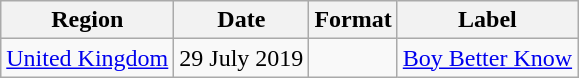<table class=wikitable>
<tr>
<th>Region</th>
<th>Date</th>
<th>Format</th>
<th>Label</th>
</tr>
<tr>
<td><a href='#'>United Kingdom</a></td>
<td>29 July 2019</td>
<td></td>
<td><a href='#'>Boy Better Know</a></td>
</tr>
</table>
